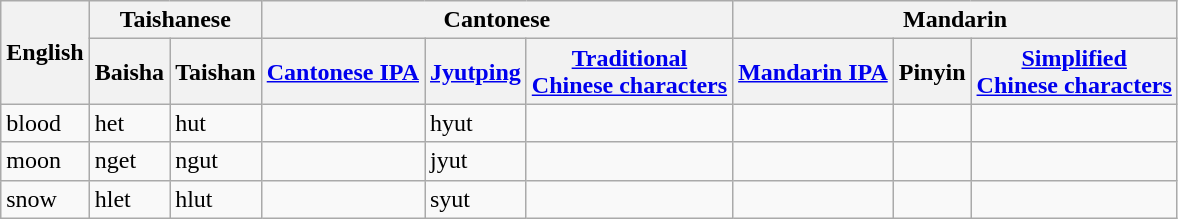<table class="wikitable" align="center" border="1">
<tr ---->
<th rowspan="2">English</th>
<th colspan="2">Taishanese</th>
<th colspan="3">Cantonese</th>
<th colspan="3">Mandarin</th>
</tr>
<tr>
<th>Baisha</th>
<th>Taishan</th>
<th><a href='#'>Cantonese IPA</a></th>
<th><a href='#'>Jyutping</a></th>
<th><a href='#'>Traditional</a><br><a href='#'>Chinese characters</a></th>
<th><a href='#'>Mandarin IPA</a></th>
<th>Pinyin</th>
<th><a href='#'>Simplified</a><br><a href='#'>Chinese characters</a></th>
</tr>
<tr ---->
<td>blood</td>
<td>het </td>
<td>hut </td>
<td></td>
<td>hyut</td>
<td></td>
<td></td>
<td></td>
<td></td>
</tr>
<tr ---->
<td>moon</td>
<td>nget </td>
<td>ngut </td>
<td></td>
<td>jyut</td>
<td></td>
<td></td>
<td></td>
<td></td>
</tr>
<tr ---->
<td>snow</td>
<td>hlet </td>
<td>hlut </td>
<td></td>
<td>syut</td>
<td></td>
<td></td>
<td></td>
<td></td>
</tr>
</table>
